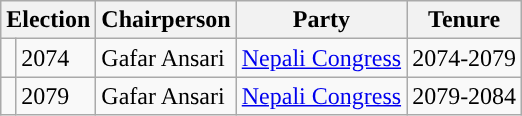<table class="wikitable">
<tr>
<th colspan="2">Election</th>
<th>Chairperson</th>
<th>Party</th>
<th>Tenure</th>
</tr>
<tr>
<td style="background-color:"></td>
<td>2074</td>
<td>Gafar Ansari</td>
<td><a href='#'>Nepali Congress</a></td>
<td>2074-2079</td>
</tr>
<tr>
<td style="background-color:"></td>
<td>2079</td>
<td>Gafar Ansari</td>
<td><a href='#'>Nepali Congress</a></td>
<td>2079-2084</td>
</tr>
</table>
